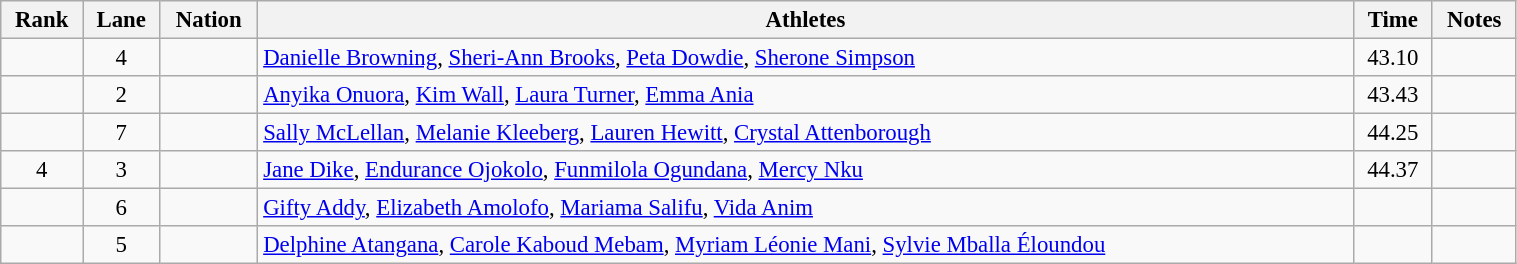<table class="wikitable sortable" width=80% style="text-align:center; font-size:95%">
<tr>
<th>Rank</th>
<th>Lane</th>
<th>Nation</th>
<th>Athletes</th>
<th>Time</th>
<th>Notes</th>
</tr>
<tr>
<td></td>
<td>4</td>
<td align=left></td>
<td align=left><a href='#'>Danielle Browning</a>, <a href='#'>Sheri-Ann Brooks</a>, <a href='#'>Peta Dowdie</a>, <a href='#'>Sherone Simpson</a></td>
<td>43.10</td>
<td></td>
</tr>
<tr>
<td></td>
<td>2</td>
<td align=left></td>
<td align=left><a href='#'>Anyika Onuora</a>, <a href='#'>Kim Wall</a>, <a href='#'>Laura Turner</a>, <a href='#'>Emma Ania</a></td>
<td>43.43</td>
<td></td>
</tr>
<tr>
<td></td>
<td>7</td>
<td align=left></td>
<td align=left><a href='#'>Sally McLellan</a>, <a href='#'>Melanie Kleeberg</a>, <a href='#'>Lauren Hewitt</a>, <a href='#'>Crystal Attenborough</a></td>
<td>44.25</td>
<td></td>
</tr>
<tr>
<td>4</td>
<td>3</td>
<td align=left></td>
<td align=left><a href='#'>Jane Dike</a>, <a href='#'>Endurance Ojokolo</a>, <a href='#'>Funmilola Ogundana</a>, <a href='#'>Mercy Nku</a></td>
<td>44.37</td>
<td></td>
</tr>
<tr>
<td></td>
<td>6</td>
<td align=left></td>
<td align=left><a href='#'>Gifty Addy</a>, <a href='#'>Elizabeth Amolofo</a>, <a href='#'>Mariama Salifu</a>, <a href='#'>Vida Anim</a></td>
<td></td>
<td></td>
</tr>
<tr>
<td></td>
<td>5</td>
<td align=left></td>
<td align=left><a href='#'>Delphine Atangana</a>, <a href='#'>Carole Kaboud Mebam</a>, <a href='#'>Myriam Léonie Mani</a>, <a href='#'>Sylvie Mballa Éloundou</a></td>
<td></td>
<td></td>
</tr>
</table>
